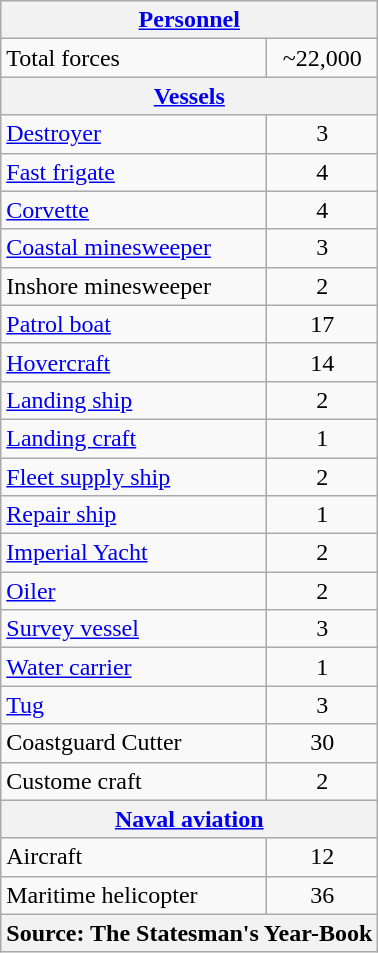<table class=wikitable style=text-align:center>
<tr>
<th colspan=2><a href='#'>Personnel</a></th>
</tr>
<tr>
<td align=left>Total forces</td>
<td>~22,000</td>
</tr>
<tr>
<th colspan=2><a href='#'>Vessels</a></th>
</tr>
<tr>
<td align=left><a href='#'>Destroyer</a></td>
<td>3</td>
</tr>
<tr>
<td align=left><a href='#'>Fast frigate</a></td>
<td>4</td>
</tr>
<tr>
<td align=left><a href='#'>Corvette</a></td>
<td>4</td>
</tr>
<tr>
<td align=left><a href='#'>Coastal minesweeper</a></td>
<td>3</td>
</tr>
<tr>
<td align=left>Inshore minesweeper</td>
<td>2</td>
</tr>
<tr>
<td align=left><a href='#'>Patrol boat</a></td>
<td>17</td>
</tr>
<tr>
<td align=left><a href='#'>Hovercraft</a></td>
<td>14</td>
</tr>
<tr>
<td align=left><a href='#'>Landing ship</a></td>
<td>2</td>
</tr>
<tr>
<td align=left><a href='#'>Landing craft</a></td>
<td>1</td>
</tr>
<tr>
<td align=left><a href='#'>Fleet supply ship</a></td>
<td>2</td>
</tr>
<tr>
<td align=left><a href='#'>Repair ship</a></td>
<td>1</td>
</tr>
<tr>
<td align=left><a href='#'>Imperial Yacht</a></td>
<td>2</td>
</tr>
<tr>
<td align=left><a href='#'>Oiler</a></td>
<td>2</td>
</tr>
<tr>
<td align=left><a href='#'>Survey vessel</a></td>
<td>3</td>
</tr>
<tr>
<td align=left><a href='#'>Water carrier</a></td>
<td>1</td>
</tr>
<tr>
<td align=left><a href='#'>Tug</a></td>
<td>3</td>
</tr>
<tr>
<td align=left>Coastguard Cutter</td>
<td>30</td>
</tr>
<tr>
<td align=left>Custome craft</td>
<td>2</td>
</tr>
<tr>
<th colspan=2><a href='#'>Naval aviation</a></th>
</tr>
<tr>
<td align=left>Aircraft</td>
<td>12</td>
</tr>
<tr>
<td align=left>Maritime helicopter</td>
<td>36</td>
</tr>
<tr>
<th colspan=4 align=left>Source: The Statesman's Year-Book</th>
</tr>
</table>
